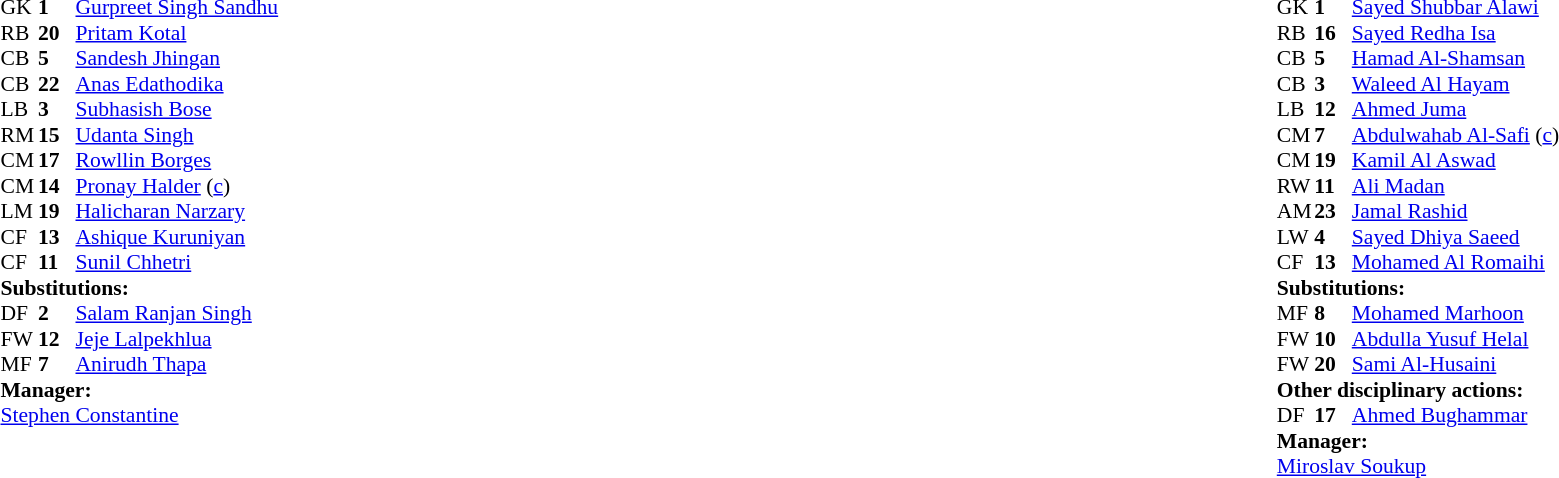<table width="100%">
<tr>
<td valign="top" width="40%"><br><table style="font-size:90%" cellspacing="0" cellpadding="0">
<tr>
<th width=25></th>
<th width=25></th>
</tr>
<tr>
<td>GK</td>
<td><strong>1</strong></td>
<td><a href='#'>Gurpreet Singh Sandhu</a></td>
</tr>
<tr>
<td>RB</td>
<td><strong>20</strong></td>
<td><a href='#'>Pritam Kotal</a></td>
</tr>
<tr>
<td>CB</td>
<td><strong>5</strong></td>
<td><a href='#'>Sandesh Jhingan</a></td>
</tr>
<tr>
<td>CB</td>
<td><strong>22</strong></td>
<td><a href='#'>Anas Edathodika</a></td>
<td></td>
<td></td>
</tr>
<tr>
<td>LB</td>
<td><strong>3</strong></td>
<td><a href='#'>Subhasish Bose</a></td>
</tr>
<tr>
<td>RM</td>
<td><strong>15</strong></td>
<td><a href='#'>Udanta Singh</a></td>
</tr>
<tr>
<td>CM</td>
<td><strong>17</strong></td>
<td><a href='#'>Rowllin Borges</a></td>
</tr>
<tr>
<td>CM</td>
<td><strong>14</strong></td>
<td><a href='#'>Pronay Halder</a> (<a href='#'>c</a>)</td>
</tr>
<tr>
<td>LM</td>
<td><strong>19</strong></td>
<td><a href='#'>Halicharan Narzary</a></td>
<td></td>
<td></td>
</tr>
<tr>
<td>CF</td>
<td><strong>13</strong></td>
<td><a href='#'>Ashique Kuruniyan</a></td>
<td></td>
<td></td>
</tr>
<tr>
<td>CF</td>
<td><strong>11</strong></td>
<td><a href='#'>Sunil Chhetri</a></td>
</tr>
<tr>
<td colspan=3><strong>Substitutions:</strong></td>
</tr>
<tr>
<td>DF</td>
<td><strong>2</strong></td>
<td><a href='#'>Salam Ranjan Singh</a></td>
<td></td>
<td></td>
</tr>
<tr>
<td>FW</td>
<td><strong>12</strong></td>
<td><a href='#'>Jeje Lalpekhlua</a></td>
<td></td>
<td></td>
</tr>
<tr>
<td>MF</td>
<td><strong>7</strong></td>
<td><a href='#'>Anirudh Thapa</a></td>
<td></td>
<td></td>
</tr>
<tr>
<td colspan=3><strong>Manager:</strong></td>
</tr>
<tr>
<td colspan=3> <a href='#'>Stephen Constantine</a></td>
</tr>
</table>
</td>
<td valign="top"></td>
<td valign="top" width="50%"><br><table style="font-size:90%; margin:auto" cellspacing="0" cellpadding="0">
<tr>
<th width=25></th>
<th width=25></th>
</tr>
<tr>
<td>GK</td>
<td><strong>1</strong></td>
<td><a href='#'>Sayed Shubbar Alawi</a></td>
</tr>
<tr>
<td>RB</td>
<td><strong>16</strong></td>
<td><a href='#'>Sayed Redha Isa</a></td>
</tr>
<tr>
<td>CB</td>
<td><strong>5</strong></td>
<td><a href='#'>Hamad Al-Shamsan</a></td>
<td></td>
</tr>
<tr>
<td>CB</td>
<td><strong>3</strong></td>
<td><a href='#'>Waleed Al Hayam</a></td>
</tr>
<tr>
<td>LB</td>
<td><strong>12</strong></td>
<td><a href='#'>Ahmed Juma</a></td>
<td></td>
<td></td>
</tr>
<tr>
<td>CM</td>
<td><strong>7</strong></td>
<td><a href='#'>Abdulwahab Al-Safi</a> (<a href='#'>c</a>)</td>
</tr>
<tr>
<td>CM</td>
<td><strong>19</strong></td>
<td><a href='#'>Kamil Al Aswad</a></td>
</tr>
<tr>
<td>RW</td>
<td><strong>11</strong></td>
<td><a href='#'>Ali Madan</a></td>
<td></td>
<td></td>
</tr>
<tr>
<td>AM</td>
<td><strong>23</strong></td>
<td><a href='#'>Jamal Rashid</a></td>
</tr>
<tr>
<td>LW</td>
<td><strong>4</strong></td>
<td><a href='#'>Sayed Dhiya Saeed</a></td>
</tr>
<tr>
<td>CF</td>
<td><strong>13</strong></td>
<td><a href='#'>Mohamed Al Romaihi</a></td>
<td></td>
<td></td>
</tr>
<tr>
<td colspan=3><strong>Substitutions:</strong></td>
</tr>
<tr>
<td>MF</td>
<td><strong>8</strong></td>
<td><a href='#'>Mohamed Marhoon</a></td>
<td></td>
<td></td>
</tr>
<tr>
<td>FW</td>
<td><strong>10</strong></td>
<td><a href='#'>Abdulla Yusuf Helal</a></td>
<td></td>
<td></td>
</tr>
<tr>
<td>FW</td>
<td><strong>20</strong></td>
<td><a href='#'>Sami Al-Husaini</a></td>
<td></td>
<td></td>
</tr>
<tr>
<td colspan=3><strong>Other disciplinary actions:</strong></td>
</tr>
<tr>
<td>DF</td>
<td><strong>17</strong></td>
<td><a href='#'>Ahmed Bughammar</a></td>
<td></td>
</tr>
<tr>
<td colspan=3><strong>Manager:</strong></td>
</tr>
<tr>
<td colspan=3> <a href='#'>Miroslav Soukup</a></td>
</tr>
</table>
</td>
</tr>
</table>
